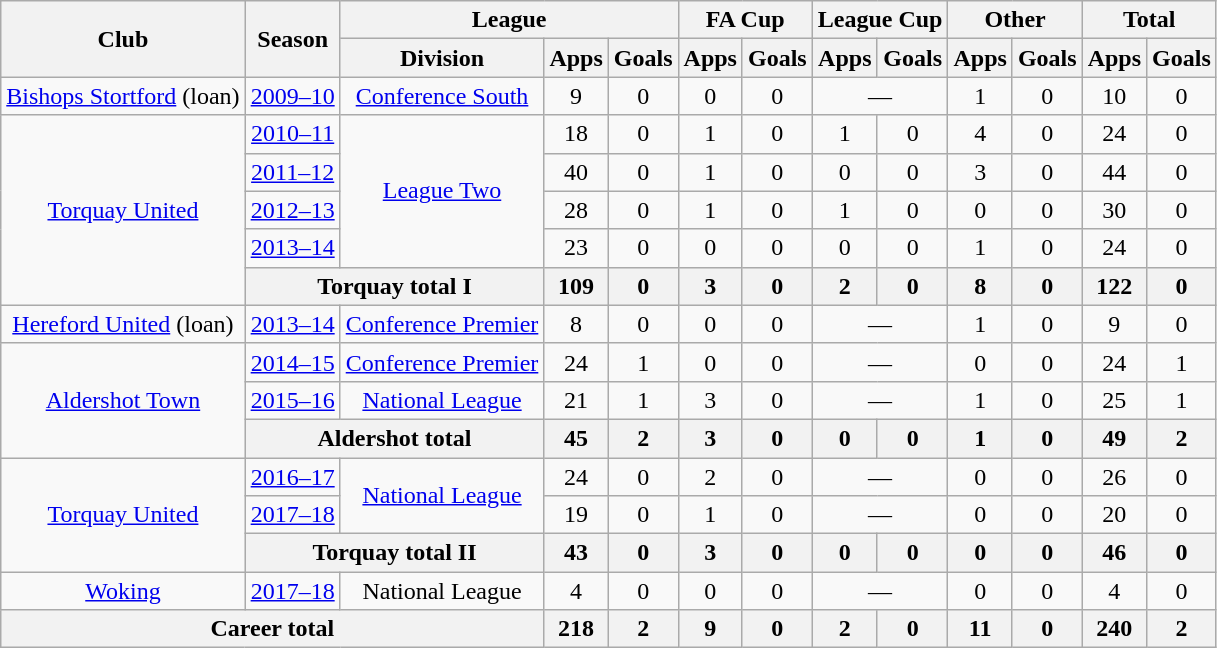<table class="wikitable" style="text-align: center">
<tr>
<th rowspan="2">Club</th>
<th rowspan="2">Season</th>
<th colspan="3">League</th>
<th colspan="2">FA Cup</th>
<th colspan="2">League Cup</th>
<th colspan="2">Other</th>
<th colspan="2">Total</th>
</tr>
<tr>
<th>Division</th>
<th>Apps</th>
<th>Goals</th>
<th>Apps</th>
<th>Goals</th>
<th>Apps</th>
<th>Goals</th>
<th>Apps</th>
<th>Goals</th>
<th>Apps</th>
<th>Goals</th>
</tr>
<tr>
<td><a href='#'>Bishops Stortford</a> (loan)</td>
<td><a href='#'>2009–10</a></td>
<td><a href='#'>Conference South</a></td>
<td>9</td>
<td>0</td>
<td>0</td>
<td>0</td>
<td colspan="2">—</td>
<td>1</td>
<td>0</td>
<td>10</td>
<td>0</td>
</tr>
<tr>
<td rowspan="5"><a href='#'>Torquay United</a></td>
<td><a href='#'>2010–11</a></td>
<td rowspan="4"><a href='#'>League Two</a></td>
<td>18</td>
<td>0</td>
<td>1</td>
<td>0</td>
<td>1</td>
<td>0</td>
<td>4</td>
<td>0</td>
<td>24</td>
<td>0</td>
</tr>
<tr>
<td><a href='#'>2011–12</a></td>
<td>40</td>
<td>0</td>
<td>1</td>
<td>0</td>
<td>0</td>
<td>0</td>
<td>3</td>
<td>0</td>
<td>44</td>
<td>0</td>
</tr>
<tr>
<td><a href='#'>2012–13</a></td>
<td>28</td>
<td>0</td>
<td>1</td>
<td>0</td>
<td>1</td>
<td>0</td>
<td>0</td>
<td>0</td>
<td>30</td>
<td>0</td>
</tr>
<tr>
<td><a href='#'>2013–14</a></td>
<td>23</td>
<td>0</td>
<td>0</td>
<td>0</td>
<td>0</td>
<td>0</td>
<td>1</td>
<td>0</td>
<td>24</td>
<td>0</td>
</tr>
<tr>
<th colspan="2">Torquay total I</th>
<th>109</th>
<th>0</th>
<th>3</th>
<th>0</th>
<th>2</th>
<th>0</th>
<th>8</th>
<th>0</th>
<th>122</th>
<th>0</th>
</tr>
<tr>
<td><a href='#'>Hereford United</a> (loan)</td>
<td><a href='#'>2013–14</a></td>
<td><a href='#'>Conference Premier</a></td>
<td>8</td>
<td>0</td>
<td>0</td>
<td>0</td>
<td colspan="2">—</td>
<td>1</td>
<td>0</td>
<td>9</td>
<td>0</td>
</tr>
<tr>
<td rowspan="3"><a href='#'>Aldershot Town</a></td>
<td><a href='#'>2014–15</a></td>
<td><a href='#'>Conference Premier</a></td>
<td>24</td>
<td>1</td>
<td>0</td>
<td>0</td>
<td colspan="2">—</td>
<td>0</td>
<td>0</td>
<td>24</td>
<td>1</td>
</tr>
<tr>
<td><a href='#'>2015–16</a></td>
<td><a href='#'>National League</a></td>
<td>21</td>
<td>1</td>
<td>3</td>
<td>0</td>
<td colspan="2">—</td>
<td>1</td>
<td>0</td>
<td>25</td>
<td>1</td>
</tr>
<tr>
<th colspan="2">Aldershot total</th>
<th>45</th>
<th>2</th>
<th>3</th>
<th>0</th>
<th>0</th>
<th>0</th>
<th>1</th>
<th>0</th>
<th>49</th>
<th>2</th>
</tr>
<tr>
<td rowspan="3"><a href='#'>Torquay United</a></td>
<td><a href='#'>2016–17</a></td>
<td rowspan="2"><a href='#'>National League</a></td>
<td>24</td>
<td>0</td>
<td>2</td>
<td>0</td>
<td colspan="2">—</td>
<td>0</td>
<td>0</td>
<td>26</td>
<td>0</td>
</tr>
<tr>
<td><a href='#'>2017–18</a></td>
<td>19</td>
<td>0</td>
<td>1</td>
<td>0</td>
<td colspan="2">—</td>
<td>0</td>
<td>0</td>
<td>20</td>
<td>0</td>
</tr>
<tr>
<th colspan="2">Torquay total II</th>
<th>43</th>
<th>0</th>
<th>3</th>
<th>0</th>
<th>0</th>
<th>0</th>
<th>0</th>
<th>0</th>
<th>46</th>
<th>0</th>
</tr>
<tr>
<td rowspan="1"><a href='#'>Woking</a></td>
<td><a href='#'>2017–18</a></td>
<td>National League</td>
<td>4</td>
<td>0</td>
<td>0</td>
<td>0</td>
<td colspan="2">—</td>
<td>0</td>
<td>0</td>
<td>4</td>
<td>0</td>
</tr>
<tr>
<th colspan="3">Career total</th>
<th>218</th>
<th>2</th>
<th>9</th>
<th>0</th>
<th>2</th>
<th>0</th>
<th>11</th>
<th>0</th>
<th>240</th>
<th>2</th>
</tr>
</table>
